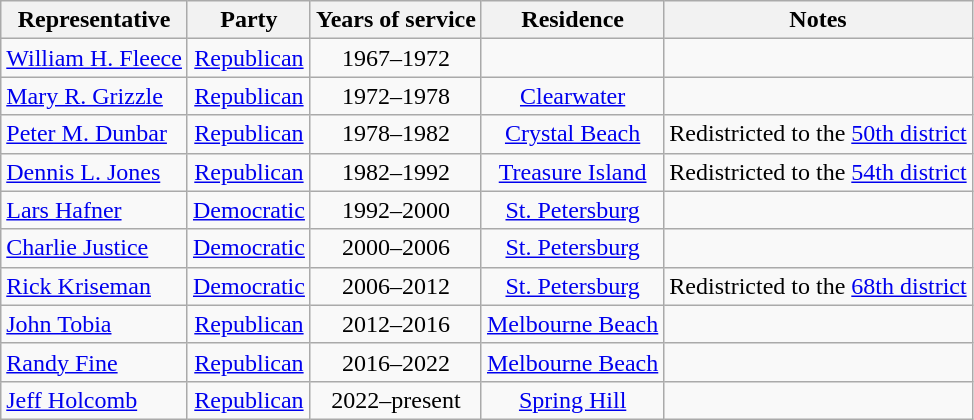<table class=wikitable style="text-align:center">
<tr>
<th>Representative</th>
<th>Party</th>
<th>Years of service</th>
<th>Residence</th>
<th>Notes</th>
</tr>
<tr>
<td align=left nowrap><a href='#'>William H. Fleece</a></td>
<td><a href='#'>Republican</a></td>
<td>1967–1972</td>
<td></td>
<td></td>
</tr>
<tr>
<td align=left nowrap><a href='#'>Mary R. Grizzle</a></td>
<td><a href='#'>Republican</a></td>
<td>1972–1978</td>
<td><a href='#'>Clearwater</a></td>
<td></td>
</tr>
<tr>
<td align=left nowrap><a href='#'>Peter M. Dunbar</a></td>
<td><a href='#'>Republican</a></td>
<td>1978–1982</td>
<td><a href='#'>Crystal Beach</a></td>
<td>Redistricted to the <a href='#'>50th district</a></td>
</tr>
<tr>
<td align=left nowrap><a href='#'>Dennis L. Jones</a></td>
<td><a href='#'>Republican</a></td>
<td>1982–1992</td>
<td><a href='#'>Treasure Island</a></td>
<td>Redistricted to the <a href='#'>54th district</a></td>
</tr>
<tr>
<td align=left nowrap><a href='#'>Lars Hafner</a></td>
<td><a href='#'>Democratic</a></td>
<td>1992–2000</td>
<td><a href='#'>St. Petersburg</a></td>
<td></td>
</tr>
<tr>
<td align=left nowrap><a href='#'>Charlie Justice</a></td>
<td><a href='#'>Democratic</a></td>
<td>2000–2006</td>
<td><a href='#'>St. Petersburg</a></td>
<td></td>
</tr>
<tr>
<td align=left nowrap><a href='#'>Rick Kriseman</a></td>
<td><a href='#'>Democratic</a></td>
<td>2006–2012</td>
<td><a href='#'>St. Petersburg</a></td>
<td>Redistricted to the <a href='#'>68th district</a></td>
</tr>
<tr>
<td align=left nowrap><a href='#'>John Tobia</a></td>
<td><a href='#'>Republican</a></td>
<td>2012–2016</td>
<td><a href='#'>Melbourne Beach</a></td>
<td></td>
</tr>
<tr>
<td align=left nowrap><a href='#'>Randy Fine</a></td>
<td><a href='#'>Republican</a></td>
<td>2016–2022</td>
<td><a href='#'>Melbourne Beach</a></td>
<td></td>
</tr>
<tr>
<td align=left nowrap><a href='#'>Jeff Holcomb</a></td>
<td><a href='#'>Republican</a></td>
<td>2022–present</td>
<td><a href='#'>Spring Hill</a></td>
<td></td>
</tr>
</table>
